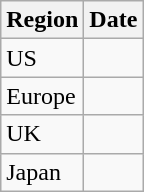<table class="wikitable sortable">
<tr>
<th>Region</th>
<th>Date</th>
</tr>
<tr>
<td>US</td>
<td></td>
</tr>
<tr>
<td>Europe</td>
<td></td>
</tr>
<tr>
<td>UK</td>
<td></td>
</tr>
<tr>
<td>Japan</td>
<td></td>
</tr>
</table>
